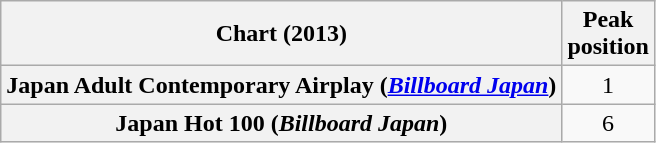<table class="wikitable sortable plainrowheaders">
<tr>
<th scope="col">Chart (2013)</th>
<th scope="col">Peak<br>position</th>
</tr>
<tr>
<th scope="row">Japan Adult Contemporary Airplay (<em><a href='#'>Billboard Japan</a></em>)</th>
<td align="center">1</td>
</tr>
<tr>
<th scope="row">Japan Hot 100 (<em>Billboard Japan</em>)</th>
<td align="center">6</td>
</tr>
</table>
